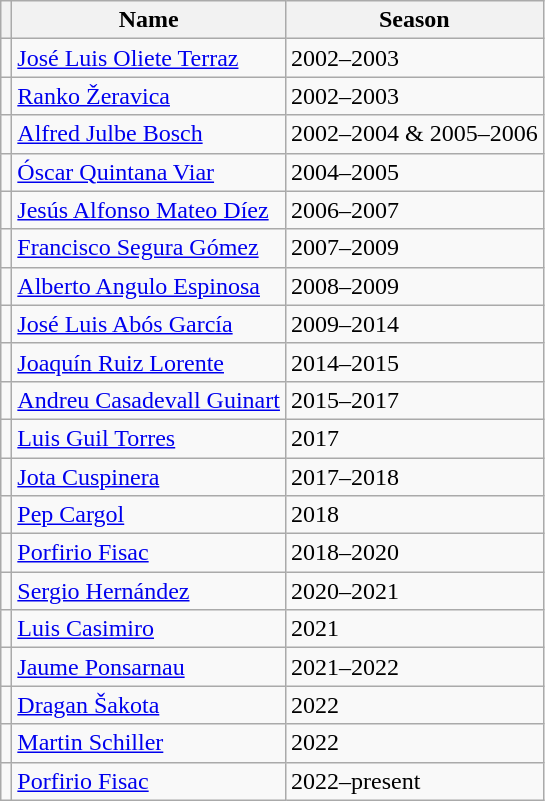<table class="wikitable">
<tr>
<th></th>
<th>Name</th>
<th>Season</th>
</tr>
<tr>
<td></td>
<td><a href='#'>José Luis Oliete Terraz</a></td>
<td>2002–2003</td>
</tr>
<tr>
<td></td>
<td><a href='#'>Ranko Žeravica</a></td>
<td>2002–2003</td>
</tr>
<tr>
<td></td>
<td><a href='#'>Alfred Julbe Bosch</a></td>
<td>2002–2004 & 2005–2006</td>
</tr>
<tr>
<td></td>
<td><a href='#'>Óscar Quintana Viar</a></td>
<td>2004–2005</td>
</tr>
<tr>
<td></td>
<td><a href='#'>Jesús Alfonso Mateo Díez</a></td>
<td>2006–2007</td>
</tr>
<tr>
<td></td>
<td><a href='#'>Francisco Segura Gómez</a></td>
<td>2007–2009</td>
</tr>
<tr>
<td></td>
<td><a href='#'>Alberto Angulo Espinosa</a></td>
<td>2008–2009</td>
</tr>
<tr>
<td></td>
<td><a href='#'>José Luis Abós García</a></td>
<td>2009–2014</td>
</tr>
<tr>
<td></td>
<td><a href='#'>Joaquín Ruiz Lorente</a></td>
<td>2014–2015</td>
</tr>
<tr>
<td></td>
<td><a href='#'>Andreu Casadevall Guinart</a></td>
<td>2015–2017</td>
</tr>
<tr>
<td></td>
<td><a href='#'>Luis Guil Torres</a></td>
<td>2017</td>
</tr>
<tr>
<td></td>
<td><a href='#'>Jota Cuspinera</a></td>
<td>2017–2018</td>
</tr>
<tr>
<td></td>
<td><a href='#'>Pep Cargol</a></td>
<td>2018</td>
</tr>
<tr>
<td></td>
<td><a href='#'>Porfirio Fisac</a></td>
<td>2018–2020</td>
</tr>
<tr>
<td></td>
<td><a href='#'>Sergio Hernández</a></td>
<td>2020–2021</td>
</tr>
<tr>
<td></td>
<td><a href='#'>Luis Casimiro</a></td>
<td>2021</td>
</tr>
<tr>
<td></td>
<td><a href='#'>Jaume Ponsarnau</a></td>
<td>2021–2022</td>
</tr>
<tr>
<td></td>
<td><a href='#'>Dragan Šakota</a></td>
<td>2022</td>
</tr>
<tr>
<td></td>
<td><a href='#'>Martin Schiller</a></td>
<td>2022</td>
</tr>
<tr>
<td></td>
<td><a href='#'>Porfirio Fisac</a></td>
<td>2022–present</td>
</tr>
</table>
